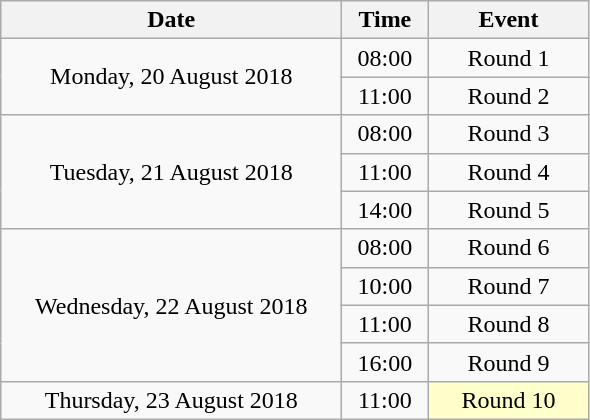<table class = "wikitable" style="text-align:center;">
<tr>
<th width=220>Date</th>
<th width=50>Time</th>
<th width=100>Event</th>
</tr>
<tr>
<td rowspan=2>Monday, 20 August 2018</td>
<td>08:00</td>
<td>Round 1</td>
</tr>
<tr>
<td>11:00</td>
<td>Round 2</td>
</tr>
<tr>
<td rowspan=3>Tuesday, 21 August 2018</td>
<td>08:00</td>
<td>Round 3</td>
</tr>
<tr>
<td>11:00</td>
<td>Round 4</td>
</tr>
<tr>
<td>14:00</td>
<td>Round 5</td>
</tr>
<tr>
<td rowspan=4>Wednesday, 22 August 2018</td>
<td>08:00</td>
<td>Round 6</td>
</tr>
<tr>
<td>10:00</td>
<td>Round 7</td>
</tr>
<tr>
<td>11:00</td>
<td>Round 8</td>
</tr>
<tr>
<td>16:00</td>
<td>Round 9</td>
</tr>
<tr>
<td>Thursday, 23 August 2018</td>
<td>11:00</td>
<td bgcolor=ffffcc>Round 10</td>
</tr>
</table>
